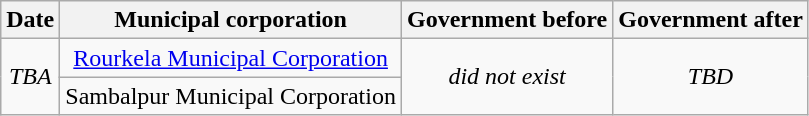<table class="wikitable sortable"style="text-align:center;">
<tr>
<th>Date</th>
<th>Municipal corporation</th>
<th colspan="2">Government before</th>
<th colspan="2">Government after</th>
</tr>
<tr>
<td rowspan="2"><em>TBA</em></td>
<td><a href='#'>Rourkela Municipal Corporation</a></td>
<td style="text-align:center;" colspan=2 rowspan=2><em>did not exist</em></td>
<td Colspan=2 rowspan="2"><em>TBD</em></td>
</tr>
<tr>
<td>Sambalpur Municipal Corporation</td>
</tr>
</table>
